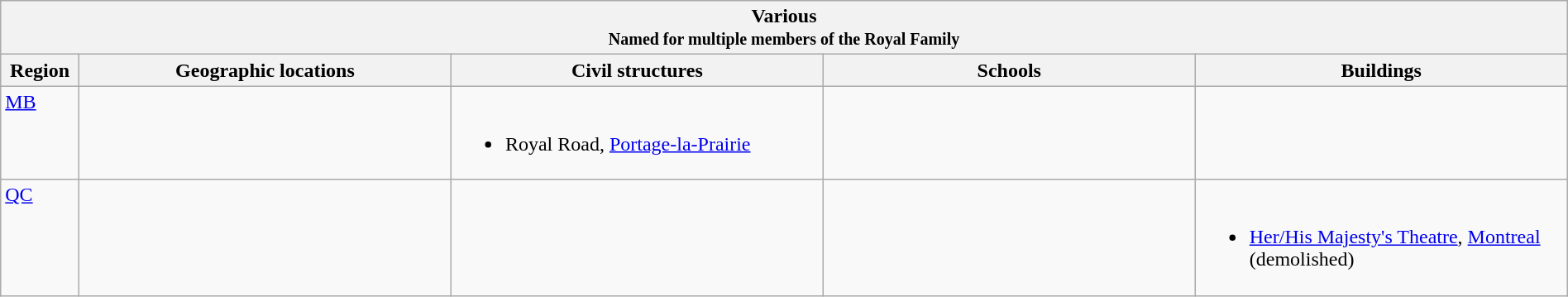<table class="wikitable" width="100%">
<tr>
<th colspan="5">Various<br><small>Named for multiple members of the Royal Family</small></th>
</tr>
<tr>
<th width="5%">Region</th>
<th width="23.75%">Geographic locations</th>
<th width="23.75%">Civil structures</th>
<th width="23.75%">Schools</th>
<th width="23.75%">Buildings</th>
</tr>
<tr>
<td align=left valign=top> <a href='#'>MB</a></td>
<td></td>
<td align=left valign=top><br><ul><li>Royal Road, <a href='#'>Portage-la-Prairie</a></li></ul></td>
<td></td>
<td></td>
</tr>
<tr>
<td align=left valign=top> <a href='#'>QC</a></td>
<td></td>
<td></td>
<td></td>
<td align=left valign=top><br><ul><li><a href='#'>Her/His Majesty's Theatre</a>, <a href='#'>Montreal</a> (demolished)</li></ul></td>
</tr>
</table>
